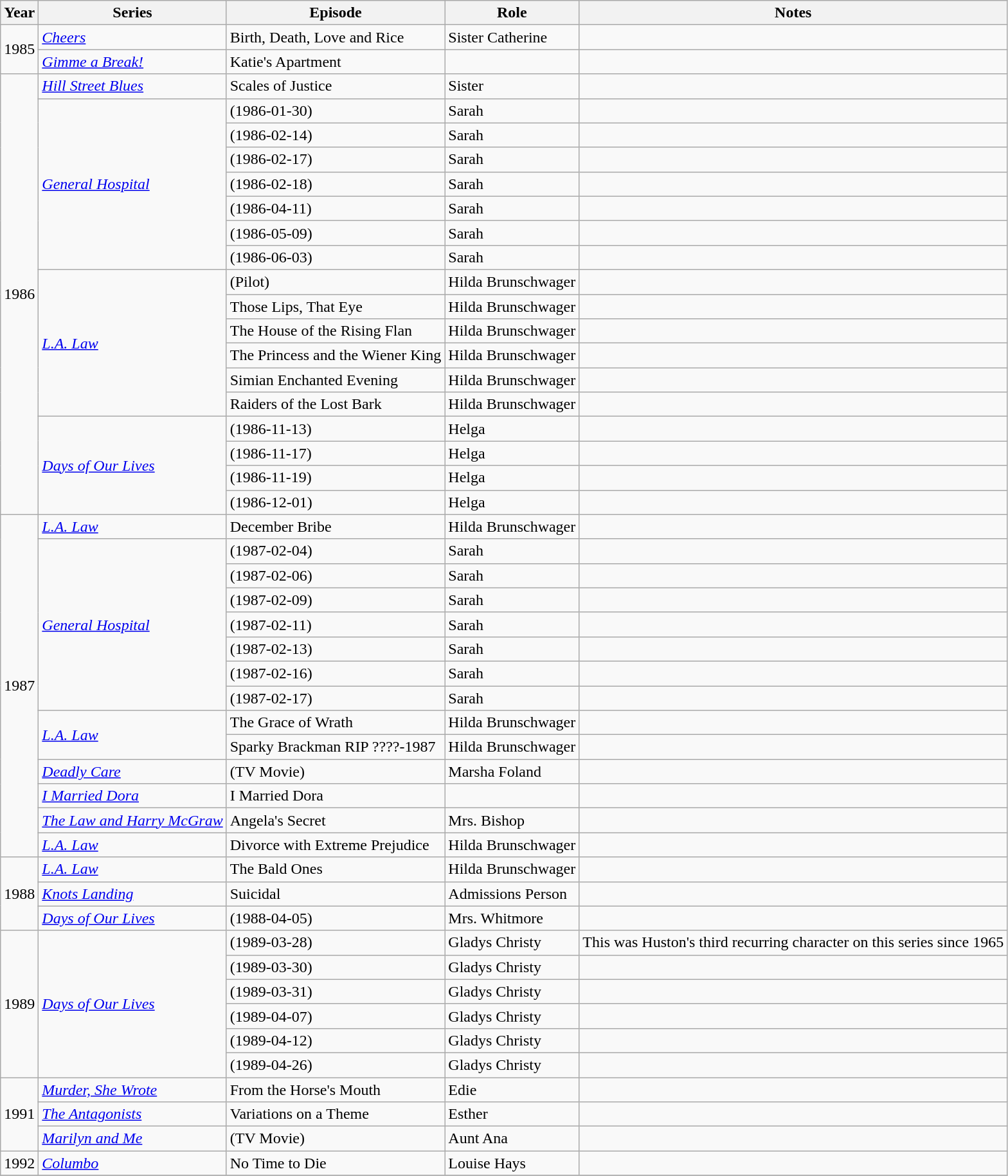<table class="wikitable sortable plainrowheaders">
<tr>
<th scope="col">Year</th>
<th scope="col">Series</th>
<th scope="col">Episode</th>
<th scope="col">Role</th>
<th scope="col">Notes</th>
</tr>
<tr>
<td rowspan=2>1985</td>
<td><em><a href='#'>Cheers</a></em></td>
<td>Birth, Death, Love and Rice</td>
<td>Sister Catherine</td>
<td></td>
</tr>
<tr>
<td><em><a href='#'>Gimme a Break!</a></em></td>
<td>Katie's Apartment</td>
<td></td>
<td></td>
</tr>
<tr>
<td rowspan=18>1986</td>
<td><em><a href='#'>Hill Street Blues</a></em></td>
<td>Scales of Justice</td>
<td>Sister</td>
<td></td>
</tr>
<tr>
<td rowspan=7><em><a href='#'>General Hospital</a></em></td>
<td>(1986-01-30)</td>
<td>Sarah</td>
<td></td>
</tr>
<tr>
<td>(1986-02-14)</td>
<td>Sarah</td>
<td></td>
</tr>
<tr>
<td>(1986-02-17)</td>
<td>Sarah</td>
<td></td>
</tr>
<tr>
<td>(1986-02-18)</td>
<td>Sarah</td>
<td></td>
</tr>
<tr>
<td>(1986-04-11)</td>
<td>Sarah</td>
<td></td>
</tr>
<tr>
<td>(1986-05-09)</td>
<td>Sarah</td>
<td></td>
</tr>
<tr>
<td>(1986-06-03)</td>
<td>Sarah</td>
<td></td>
</tr>
<tr>
<td rowspan=6><em><a href='#'>L.A. Law</a></em></td>
<td>(Pilot)</td>
<td>Hilda Brunschwager</td>
<td></td>
</tr>
<tr>
<td>Those Lips, That Eye</td>
<td>Hilda Brunschwager</td>
<td></td>
</tr>
<tr>
<td>The House of the Rising Flan</td>
<td>Hilda Brunschwager</td>
<td></td>
</tr>
<tr>
<td>The Princess and the Wiener King</td>
<td>Hilda Brunschwager</td>
<td></td>
</tr>
<tr>
<td>Simian Enchanted Evening</td>
<td>Hilda Brunschwager</td>
<td></td>
</tr>
<tr>
<td>Raiders of the Lost Bark</td>
<td>Hilda Brunschwager</td>
<td></td>
</tr>
<tr>
<td rowspan=4><em><a href='#'>Days of Our Lives</a></em></td>
<td>(1986-11-13)</td>
<td>Helga</td>
<td></td>
</tr>
<tr>
<td>(1986-11-17)</td>
<td>Helga</td>
<td></td>
</tr>
<tr>
<td>(1986-11-19)</td>
<td>Helga</td>
<td></td>
</tr>
<tr>
<td>(1986-12-01)</td>
<td>Helga</td>
<td></td>
</tr>
<tr>
<td rowspan=14>1987</td>
<td><em><a href='#'>L.A. Law</a></em></td>
<td>December Bribe</td>
<td>Hilda Brunschwager</td>
<td></td>
</tr>
<tr>
<td rowspan=7><em><a href='#'>General Hospital</a></em></td>
<td>(1987-02-04)</td>
<td>Sarah</td>
<td></td>
</tr>
<tr>
<td>(1987-02-06)</td>
<td>Sarah</td>
<td></td>
</tr>
<tr>
<td>(1987-02-09)</td>
<td>Sarah</td>
<td></td>
</tr>
<tr>
<td>(1987-02-11)</td>
<td>Sarah</td>
<td></td>
</tr>
<tr>
<td>(1987-02-13)</td>
<td>Sarah</td>
<td></td>
</tr>
<tr>
<td>(1987-02-16)</td>
<td>Sarah</td>
<td></td>
</tr>
<tr>
<td>(1987-02-17)</td>
<td>Sarah</td>
<td></td>
</tr>
<tr>
<td rowspan=2><em><a href='#'>L.A. Law</a></em></td>
<td>The Grace of Wrath</td>
<td>Hilda Brunschwager</td>
<td></td>
</tr>
<tr>
<td>Sparky Brackman RIP ????-1987</td>
<td>Hilda Brunschwager</td>
<td></td>
</tr>
<tr>
<td><em><a href='#'>Deadly Care</a></em></td>
<td>(TV Movie)</td>
<td>Marsha Foland</td>
<td></td>
</tr>
<tr>
<td><em><a href='#'>I Married Dora</a></em></td>
<td>I Married Dora</td>
<td></td>
<td></td>
</tr>
<tr>
<td><em><a href='#'>The Law and Harry McGraw</a></em></td>
<td>Angela's Secret</td>
<td>Mrs. Bishop</td>
<td></td>
</tr>
<tr>
<td><em><a href='#'>L.A. Law</a></em></td>
<td>Divorce with Extreme Prejudice</td>
<td>Hilda Brunschwager</td>
<td></td>
</tr>
<tr>
<td rowspan=3>1988</td>
<td><em><a href='#'>L.A. Law</a></em></td>
<td>The Bald Ones</td>
<td>Hilda Brunschwager</td>
<td></td>
</tr>
<tr>
<td><em><a href='#'>Knots Landing</a></em></td>
<td>Suicidal</td>
<td>Admissions Person</td>
<td></td>
</tr>
<tr>
<td><em><a href='#'>Days of Our Lives</a></em></td>
<td>(1988-04-05)</td>
<td>Mrs. Whitmore</td>
<td></td>
</tr>
<tr>
<td rowspan=6>1989</td>
<td rowspan=6><em><a href='#'>Days of Our Lives</a></em></td>
<td>(1989-03-28)</td>
<td>Gladys Christy</td>
<td>This was Huston's third recurring character on this series since 1965</td>
</tr>
<tr>
<td>(1989-03-30)</td>
<td>Gladys Christy</td>
<td></td>
</tr>
<tr>
<td>(1989-03-31)</td>
<td>Gladys Christy</td>
<td></td>
</tr>
<tr>
<td>(1989-04-07)</td>
<td>Gladys Christy</td>
<td></td>
</tr>
<tr>
<td>(1989-04-12)</td>
<td>Gladys Christy</td>
<td></td>
</tr>
<tr>
<td>(1989-04-26)</td>
<td>Gladys Christy</td>
<td></td>
</tr>
<tr>
<td rowspan=3>1991</td>
<td><em><a href='#'>Murder, She Wrote</a></em></td>
<td>From the Horse's Mouth</td>
<td>Edie</td>
<td></td>
</tr>
<tr>
<td><em><a href='#'>The Antagonists</a></em></td>
<td>Variations on a Theme</td>
<td>Esther</td>
<td></td>
</tr>
<tr>
<td><em><a href='#'>Marilyn and Me</a></em></td>
<td>(TV Movie)</td>
<td>Aunt Ana</td>
<td></td>
</tr>
<tr>
<td>1992</td>
<td><em><a href='#'>Columbo</a></em></td>
<td>No Time to Die</td>
<td>Louise Hays</td>
<td></td>
</tr>
<tr>
</tr>
</table>
